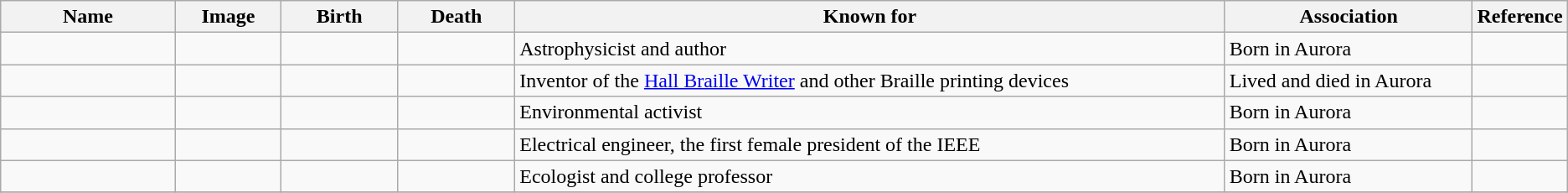<table class="wikitable sortable">
<tr>
<th scope="col" width="140">Name</th>
<th scope="col" width="80" class="unsortable">Image</th>
<th scope="col" width="90">Birth</th>
<th scope="col" width="90">Death</th>
<th scope="col" width="600" class="unsortable">Known for</th>
<th scope="col" width="200" class="unsortable">Association</th>
<th scope="col" width="30" class="unsortable">Reference</th>
</tr>
<tr>
<td></td>
<td></td>
<td align=right></td>
<td align=right></td>
<td>Astrophysicist and author</td>
<td>Born in Aurora</td>
<td align="center"></td>
</tr>
<tr>
<td></td>
<td></td>
<td align=right></td>
<td align=right></td>
<td>Inventor of the <a href='#'>Hall Braille Writer</a> and other Braille printing devices</td>
<td>Lived and died in Aurora</td>
<td align="center"></td>
</tr>
<tr>
<td></td>
<td></td>
<td align=right></td>
<td align=right></td>
<td>Environmental activist</td>
<td>Born in Aurora</td>
<td align="center"></td>
</tr>
<tr>
<td></td>
<td></td>
<td align=right></td>
<td align=right></td>
<td>Electrical engineer, the first female president of the IEEE</td>
<td>Born in Aurora</td>
<td></td>
</tr>
<tr>
<td></td>
<td></td>
<td align=right></td>
<td align=right></td>
<td>Ecologist and college professor</td>
<td>Born in Aurora</td>
<td align="center"></td>
</tr>
<tr>
</tr>
</table>
